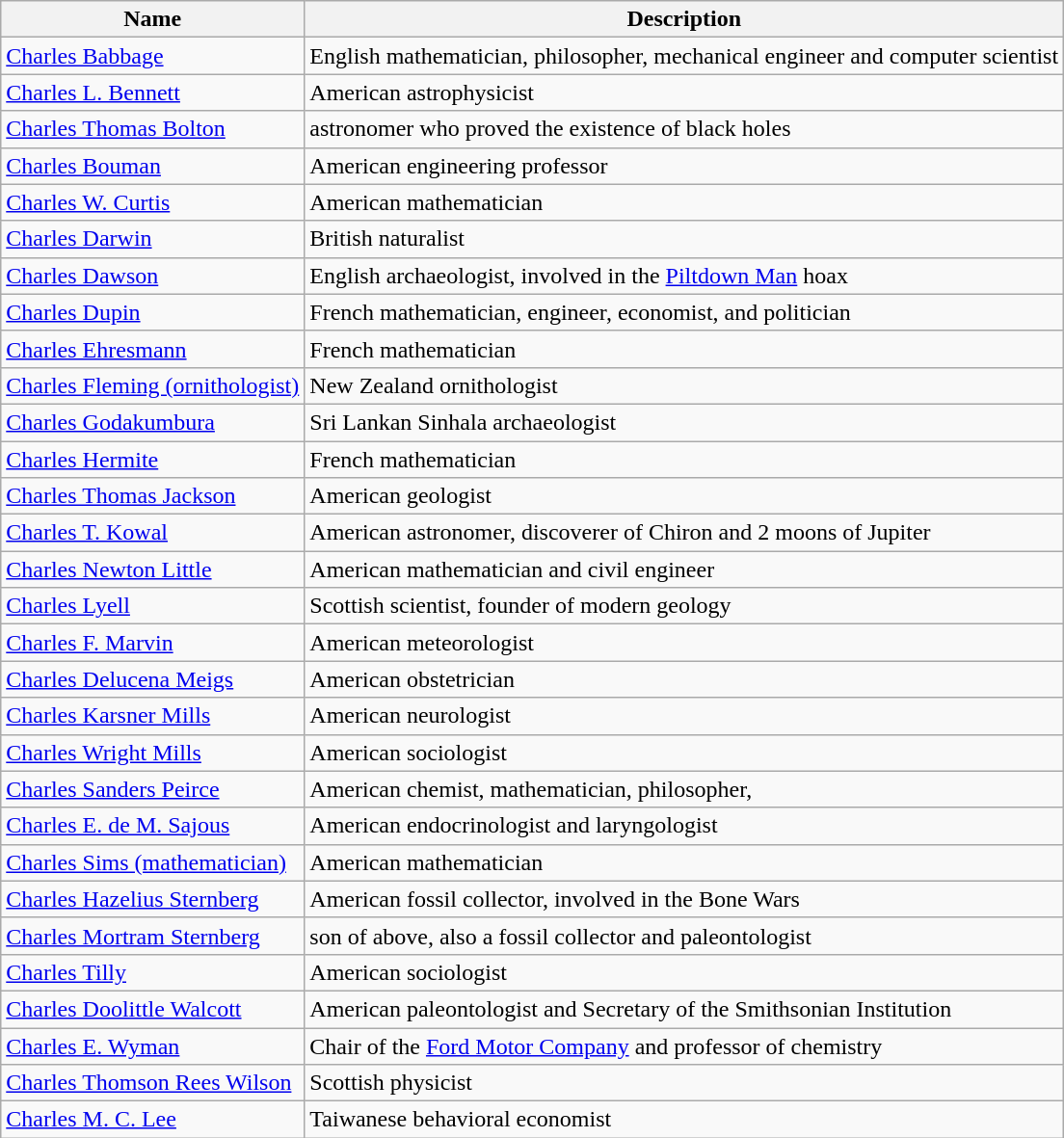<table class="wikitable sortable">
<tr>
<th>Name</th>
<th>Description</th>
</tr>
<tr>
<td><a href='#'>Charles Babbage</a></td>
<td>English mathematician, philosopher, mechanical engineer and computer scientist</td>
</tr>
<tr>
<td><a href='#'>Charles L. Bennett</a></td>
<td>American astrophysicist</td>
</tr>
<tr>
<td><a href='#'>Charles Thomas Bolton</a></td>
<td>astronomer who proved the existence of black holes</td>
</tr>
<tr>
<td><a href='#'>Charles Bouman</a></td>
<td>American engineering professor</td>
</tr>
<tr>
<td><a href='#'>Charles W. Curtis</a></td>
<td>American mathematician</td>
</tr>
<tr>
<td><a href='#'>Charles Darwin</a></td>
<td>British naturalist</td>
</tr>
<tr>
<td><a href='#'>Charles Dawson</a></td>
<td>English archaeologist, involved in the <a href='#'>Piltdown Man</a> hoax</td>
</tr>
<tr>
<td><a href='#'>Charles Dupin</a></td>
<td>French mathematician, engineer, economist, and politician</td>
</tr>
<tr>
<td><a href='#'>Charles Ehresmann</a></td>
<td>French mathematician</td>
</tr>
<tr>
<td><a href='#'>Charles Fleming (ornithologist)</a></td>
<td>New Zealand ornithologist</td>
</tr>
<tr>
<td><a href='#'>Charles Godakumbura</a></td>
<td>Sri Lankan Sinhala archaeologist</td>
</tr>
<tr>
<td><a href='#'>Charles Hermite</a></td>
<td>French mathematician</td>
</tr>
<tr>
<td><a href='#'>Charles Thomas Jackson</a></td>
<td>American geologist</td>
</tr>
<tr>
<td><a href='#'>Charles T. Kowal</a></td>
<td>American astronomer, discoverer of Chiron and 2 moons of Jupiter</td>
</tr>
<tr>
<td><a href='#'>Charles Newton Little</a></td>
<td>American mathematician and civil engineer</td>
</tr>
<tr>
<td><a href='#'>Charles Lyell</a></td>
<td>Scottish scientist, founder of modern geology</td>
</tr>
<tr>
<td><a href='#'>Charles F. Marvin</a></td>
<td>American meteorologist</td>
</tr>
<tr>
<td><a href='#'>Charles Delucena Meigs</a></td>
<td>American obstetrician</td>
</tr>
<tr>
<td><a href='#'>Charles Karsner Mills</a></td>
<td>American neurologist</td>
</tr>
<tr>
<td><a href='#'>Charles Wright Mills</a></td>
<td>American sociologist</td>
</tr>
<tr>
<td><a href='#'>Charles Sanders Peirce</a></td>
<td>American chemist, mathematician, philosopher,</td>
</tr>
<tr>
<td><a href='#'>Charles E. de M. Sajous</a></td>
<td>American endocrinologist and laryngologist</td>
</tr>
<tr>
<td><a href='#'>Charles Sims (mathematician)</a></td>
<td>American mathematician</td>
</tr>
<tr>
<td><a href='#'>Charles Hazelius Sternberg</a></td>
<td>American fossil collector, involved in the Bone Wars</td>
</tr>
<tr>
<td><a href='#'>Charles Mortram Sternberg</a></td>
<td>son of above, also a fossil collector and paleontologist</td>
</tr>
<tr>
<td><a href='#'>Charles Tilly</a></td>
<td>American sociologist</td>
</tr>
<tr>
<td><a href='#'>Charles Doolittle Walcott</a></td>
<td>American paleontologist and Secretary of the Smithsonian Institution</td>
</tr>
<tr>
<td><a href='#'>Charles E. Wyman</a></td>
<td>Chair of the <a href='#'>Ford Motor Company</a> and professor of chemistry</td>
</tr>
<tr>
<td><a href='#'>Charles Thomson Rees Wilson</a></td>
<td>Scottish physicist</td>
</tr>
<tr>
<td><a href='#'>Charles M. C. Lee</a></td>
<td>Taiwanese behavioral economist</td>
</tr>
</table>
